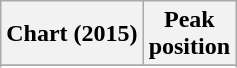<table class="wikitable sortable plainrowheaders" style="text-align:center">
<tr>
<th scope="col">Chart (2015)</th>
<th scope="col">Peak<br> position</th>
</tr>
<tr>
</tr>
<tr>
</tr>
<tr>
</tr>
<tr>
</tr>
</table>
